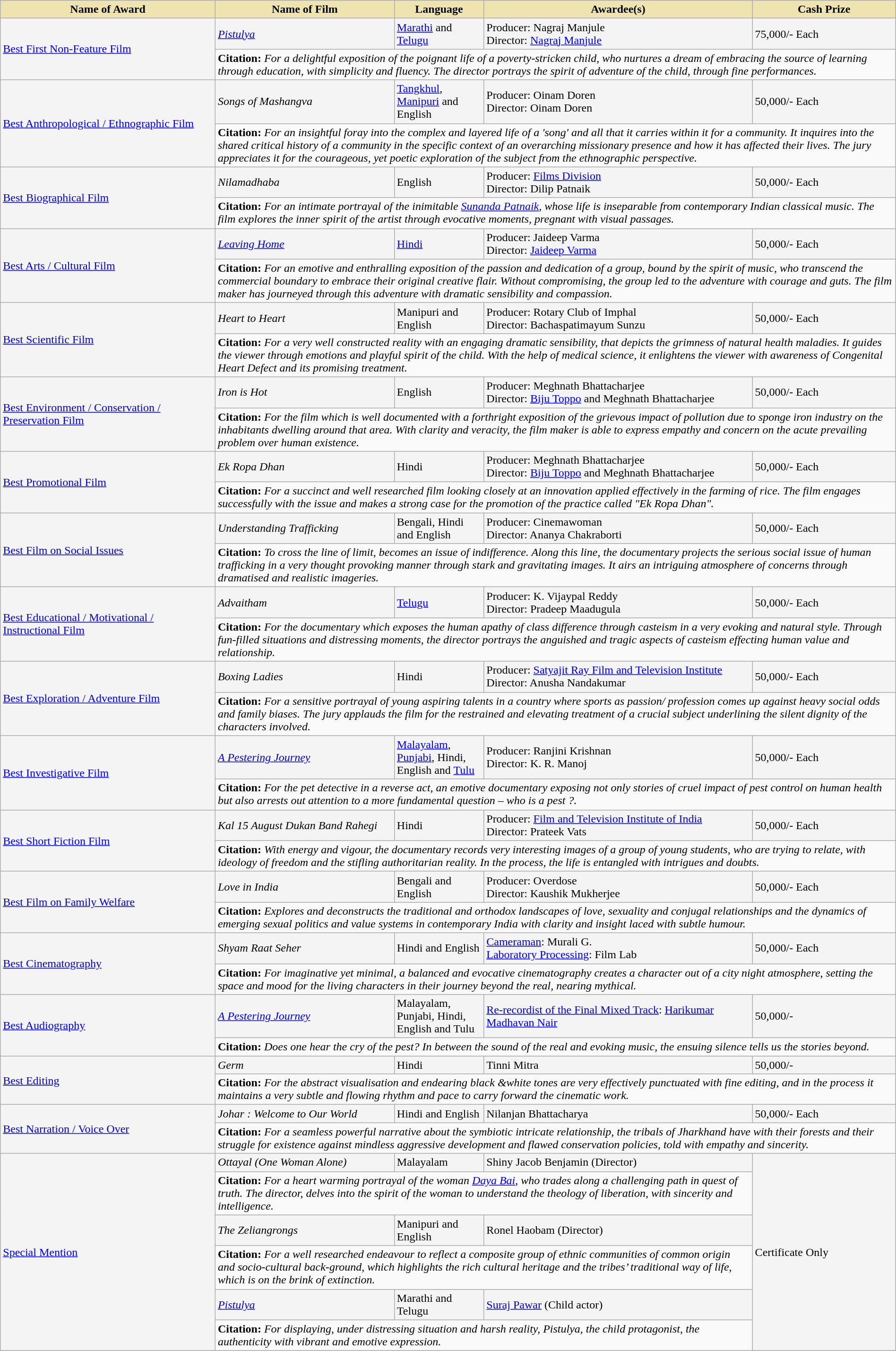<table class="wikitable" style="width:100%;">
<tr>
<th style="background-color:#EFE4B0;width:24%;">Name of Award</th>
<th style="background-color:#EFE4B0;width:20%;">Name of Film</th>
<th style="background-color:#EFE4B0;width:10%;">Language</th>
<th style="background-color:#EFE4B0;width:30%;">Awardee(s)</th>
<th style="background-color:#EFE4B0;width:16%;">Cash Prize</th>
</tr>
<tr style="background-color:#F4F4F4">
<td rowspan="2"><a href='#'>Best First Non-Feature Film</a></td>
<td><em><a href='#'>Pistulya</a></em></td>
<td><a href='#'>Marathi</a> and <a href='#'>Telugu</a></td>
<td>Producer: Nagraj Manjule<br>Director: <a href='#'>Nagraj Manjule</a></td>
<td> 75,000/- Each</td>
</tr>
<tr style="background-color:#F9F9F9">
<td colspan="4"><strong>Citation:</strong> <em>For a delightful exposition of the poignant life of a poverty-stricken child, who nurtures a dream of embracing the source of learning through education, with simplicity and fluency. The director portrays the spirit of adventure of the child, through fine performances.</em></td>
</tr>
<tr style="background-color:#F4F4F4">
<td rowspan="2"><a href='#'>Best Anthropological / Ethnographic Film</a></td>
<td><em>Songs of Mashangva</em></td>
<td><a href='#'>Tangkhul</a>, <a href='#'>Manipuri</a> and English</td>
<td>Producer: Oinam Doren<br>Director: Oinam Doren</td>
<td> 50,000/- Each</td>
</tr>
<tr style="background-color:#F9F9F9">
<td colspan="4"><strong>Citation:</strong> <em>For an insightful foray into the complex and layered life of a 'song' and all that it carries within it for a community. It inquires into the shared critical history of a community in the specific context of an overarching missionary presence and how it has affected their lives. The jury appreciates it for the courageous, yet poetic exploration of the subject from the ethnographic perspective.</em></td>
</tr>
<tr style="background-color:#F4F4F4">
<td rowspan="2"><a href='#'>Best Biographical Film</a></td>
<td><em>Nilamadhaba</em></td>
<td>English</td>
<td>Producer: <a href='#'>Films Division</a><br>Director: Dilip Patnaik</td>
<td> 50,000/- Each</td>
</tr>
<tr style="background-color:#F9F9F9">
<td colspan="4"><strong>Citation:</strong> <em>For an intimate portrayal of the inimitable <a href='#'>Sunanda Patnaik</a>, whose life is inseparable from contemporary Indian classical music. The film explores the inner spirit of the artist through evocative moments, pregnant with visual passages.</em></td>
</tr>
<tr style="background-color:#F4F4F4">
<td rowspan="2"><a href='#'>Best Arts / Cultural Film</a></td>
<td><em><a href='#'>Leaving Home</a></em></td>
<td><a href='#'>Hindi</a></td>
<td>Producer: Jaideep Varma<br>Director: <a href='#'>Jaideep Varma</a></td>
<td> 50,000/- Each</td>
</tr>
<tr style="background-color:#F9F9F9">
<td colspan="4"><strong>Citation:</strong> <em>For an emotive and enthralling exposition of the passion and dedication of a group, bound by the spirit of music, who transcend the commercial boundary to embrace their original creative flair. Without compromising, the group led to the adventure with courage and guts. The film maker has journeyed through this adventure with dramatic sensibility and compassion.</em></td>
</tr>
<tr style="background-color:#F4F4F4">
<td rowspan="2"><a href='#'>Best Scientific Film</a></td>
<td><em>Heart to Heart</em></td>
<td>Manipuri and English</td>
<td>Producer: Rotary Club of Imphal<br>Director: Bachaspatimayum Sunzu</td>
<td> 50,000/- Each</td>
</tr>
<tr style="background-color:#F9F9F9">
<td colspan="4"><strong>Citation:</strong> <em>For a very well constructed reality with an engaging dramatic sensibility, that depicts the grimness of natural health maladies. It guides the viewer through emotions and playful spirit of the child. With the help of medical science, it enlightens the viewer with awareness of Congenital Heart Defect and its promising treatment.</em></td>
</tr>
<tr style="background-color:#F4F4F4">
<td rowspan="2"><a href='#'>Best Environment / Conservation / Preservation Film</a></td>
<td><em>Iron is Hot</em></td>
<td>English</td>
<td>Producer: Meghnath Bhattacharjee<br>Director: <a href='#'>Biju Toppo</a> and Meghnath Bhattacharjee</td>
<td> 50,000/- Each</td>
</tr>
<tr style="background-color:#F9F9F9">
<td colspan="4"><strong>Citation:</strong> <em>For the film which is well documented with a forthright exposition of the grievous impact of pollution due to sponge iron industry on the inhabitants dwelling around that area. With clarity and veracity, the film maker is able to express empathy and concern on the acute prevailing problem over human existence.</em></td>
</tr>
<tr style="background-color:#F4F4F4">
<td rowspan="2"><a href='#'>Best Promotional Film</a></td>
<td><em>Ek Ropa Dhan</em></td>
<td>Hindi</td>
<td>Producer: Meghnath Bhattacharjee<br>Director: <a href='#'>Biju Toppo</a> and Meghnath Bhattacharjee</td>
<td> 50,000/- Each</td>
</tr>
<tr style="background-color:#F9F9F9">
<td colspan="4"><strong>Citation:</strong> <em>For a succinct and well researched film looking closely at an innovation applied effectively in the farming of rice. The film engages successfully with the issue and makes a strong case for the promotion of the practice called "Ek Ropa Dhan".</em></td>
</tr>
<tr style="background-color:#F4F4F4">
<td rowspan="2"><a href='#'>Best Film on Social Issues</a></td>
<td><em>Understanding Trafficking</em></td>
<td>Bengali, Hindi and English</td>
<td>Producer: Cinemawoman<br>Director: Ananya Chakraborti</td>
<td> 50,000/- Each</td>
</tr>
<tr style="background-color:#F9F9F9">
<td colspan="4"><strong>Citation:</strong> <em>To cross the line of limit, becomes an issue of indifference. Along this line, the documentary projects the serious social issue of human trafficking in a very thought provoking manner through stark and gravitating images. It airs an intriguing atmosphere of concerns through dramatised and realistic imageries.</em></td>
</tr>
<tr style="background-color:#F4F4F4">
<td rowspan="2"><a href='#'>Best Educational / Motivational / Instructional Film</a></td>
<td><em>Advaitham</em></td>
<td><a href='#'>Telugu</a></td>
<td>Producer: K. Vijaypal Reddy<br>Director: Pradeep Maadugula</td>
<td> 50,000/- Each</td>
</tr>
<tr style="background-color:#F9F9F9">
<td colspan="4"><strong>Citation:</strong> <em>For the documentary which exposes the human apathy of class difference through casteism in a very evoking and natural style. Through fun-filled situations and distressing moments, the director portrays the anguished and tragic aspects of casteism effecting human value and relationship.</em></td>
</tr>
<tr style="background-color:#F4F4F4">
<td rowspan="2"><a href='#'>Best Exploration / Adventure Film</a></td>
<td><em>Boxing Ladies</em></td>
<td>Hindi</td>
<td>Producer: <a href='#'>Satyajit Ray Film and Television Institute</a><br>Director: Anusha Nandakumar</td>
<td> 50,000/- Each</td>
</tr>
<tr style="background-color:#F9F9F9">
<td colspan="4"><strong>Citation:</strong> <em>For a sensitive portrayal of young aspiring talents in a country where sports as passion/ profession comes up against heavy social odds and family biases. The jury applauds the film for the restrained and elevating treatment of a crucial subject underlining the silent dignity of the characters involved.</em></td>
</tr>
<tr style="background-color:#F4F4F4">
<td rowspan="2"><a href='#'>Best Investigative Film</a></td>
<td><em><a href='#'>A Pestering Journey</a></em></td>
<td><a href='#'>Malayalam</a>, <a href='#'>Punjabi</a>, Hindi, English and <a href='#'>Tulu</a></td>
<td>Producer: Ranjini Krishnan<br>Director: K. R. Manoj</td>
<td> 50,000/- Each</td>
</tr>
<tr style="background-color:#F9F9F9">
<td colspan="4"><strong>Citation:</strong> <em>For the pet detective in a reverse act, an emotive documentary exposing not only stories of cruel impact of pest control on human health but also arrests out attention to a more fundamental question – who is a pest ?.</em></td>
</tr>
<tr style="background-color:#F4F4F4">
<td rowspan="2"><a href='#'>Best Short Fiction Film</a></td>
<td><em>Kal 15 August Dukan Band Rahegi</em></td>
<td>Hindi</td>
<td>Producer: <a href='#'>Film and Television Institute of India</a><br>Director: Prateek Vats</td>
<td> 50,000/- Each</td>
</tr>
<tr style="background-color:#F9F9F9">
<td colspan="4"><strong>Citation:</strong> <em>With energy and vigour, the documentary records very interesting images of a group of young students, who are trying to relate, with ideology of freedom and the stifling authoritarian reality. In the process, the life is entangled with intrigues and doubts.</em></td>
</tr>
<tr style="background-color:#F4F4F4">
<td rowspan="2"><a href='#'>Best Film on Family Welfare</a></td>
<td><em>Love in India</em></td>
<td>Bengali and English</td>
<td>Producer: Overdose<br>Director: Kaushik Mukherjee</td>
<td> 50,000/- Each</td>
</tr>
<tr style="background-color:#F9F9F9">
<td colspan="4"><strong>Citation:</strong> <em>Explores and deconstructs the traditional and orthodox landscapes of love, sexuality and conjugal relationships and the dynamics of emerging sexual politics and value systems in contemporary India with clarity and insight laced with subtle humour.</em></td>
</tr>
<tr style="background-color:#F4F4F4">
<td rowspan="2"><a href='#'>Best Cinematography</a></td>
<td><em>Shyam Raat Seher</em></td>
<td>Hindi and English</td>
<td><a href='#'>Cameraman</a>: Murali G.<br><a href='#'>Laboratory Processing</a>: Film Lab</td>
<td> 50,000/- Each</td>
</tr>
<tr style="background-color:#F9F9F9">
<td colspan="4"><strong>Citation:</strong> <em>For imaginative yet minimal, a balanced and evocative cinematography creates a character out of a city night atmosphere, setting the space and mood for the living characters in their journey beyond the real, nearing mythical.</em></td>
</tr>
<tr style="background-color:#F4F4F4">
<td rowspan="2"><a href='#'>Best Audiography</a></td>
<td><em><a href='#'>A Pestering Journey</a></em></td>
<td>Malayalam, Punjabi, Hindi, English and Tulu</td>
<td><a href='#'>Re-recordist of the Final Mixed Track</a>: <a href='#'>Harikumar Madhavan Nair</a></td>
<td> 50,000/-</td>
</tr>
<tr style="background-color:#F9F9F9">
<td colspan="4"><strong>Citation:</strong> <em>Does one hear the cry of the pest? In between the sound of the real and evoking music, the ensuing silence tells us the stories beyond.</em></td>
</tr>
<tr style="background-color:#F4F4F4">
<td rowspan="2"><a href='#'>Best Editing</a></td>
<td><em>Germ</em></td>
<td>Hindi</td>
<td>Tinni Mitra</td>
<td> 50,000/-</td>
</tr>
<tr style="background-color:#F9F9F9">
<td colspan="4"><strong>Citation:</strong> <em>For the abstract visualisation and endearing black &white tones are very effectively punctuated with fine editing, and in the process it maintains a very subtle and flowing rhythm and pace to carry forward the cinematic work.</em></td>
</tr>
<tr style="background-color:#F4F4F4">
<td rowspan="2"><a href='#'>Best Narration / Voice Over</a></td>
<td><em>Johar : Welcome to Our World</em></td>
<td>Hindi and English</td>
<td>Nilanjan Bhattacharya</td>
<td> 50,000/- Each</td>
</tr>
<tr style="background-color:#F9F9F9">
<td colspan="4"><strong>Citation:</strong> <em>For a seamless powerful narrative about the symbiotic intricate relationship, the tribals of Jharkhand have with their forests and their struggle for existence against mindless aggressive development and flawed conservation policies, told with empathy and sincerity.</em></td>
</tr>
<tr style="background-color:#F4F4F4">
<td rowspan="6"><a href='#'>Special Mention</a></td>
<td><em>Ottayal (One Woman Alone)</em></td>
<td>Malayalam</td>
<td>Shiny Jacob Benjamin (Director)</td>
<td rowspan="6">Certificate Only</td>
</tr>
<tr style="background-color:#F9F9F9">
<td colspan="3"><strong>Citation:</strong> <em>For a heart warming portrayal of the woman <a href='#'>Daya Bai</a>, who trades along a challenging path in quest of truth. The director, delves into the spirit of the woman to understand the theology of liberation, with sincerity and intelligence.</em></td>
</tr>
<tr style="background-color:#F4F4F4">
<td><em>The Zeliangrongs</em></td>
<td>Manipuri and English</td>
<td>Ronel Haobam (Director)</td>
</tr>
<tr style="background-color:#F9F9F9">
<td colspan="3"><strong>Citation:</strong> <em>For a well researched endeavour to reflect a composite group of ethnic communities of common origin and socio-cultural back-ground, which highlights the rich cultural heritage and the tribes’ traditional way of life, which is on the brink of extinction.</em></td>
</tr>
<tr style="background-color:#F4F4F4">
<td><em><a href='#'>Pistulya</a></em></td>
<td>Marathi and Telugu</td>
<td><a href='#'>Suraj Pawar</a> (Child actor)</td>
</tr>
<tr style="background-color:#F9F9F9">
<td colspan="3"><strong>Citation:</strong> <em>For displaying, under distressing situation and harsh reality, Pistulya, the child protagonist, the authenticity with vibrant and emotive expression.</em></td>
</tr>
</table>
